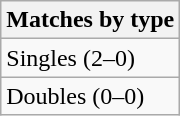<table class=wikitable>
<tr>
<th>Matches by type</th>
</tr>
<tr>
<td>Singles (2–0)</td>
</tr>
<tr>
<td>Doubles (0–0)</td>
</tr>
</table>
